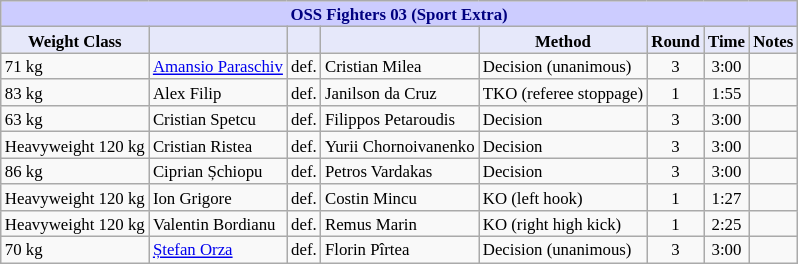<table class="wikitable" style="font-size: 70%;">
<tr>
<th colspan="8" style="background-color: #ccf; color: #000080; text-align: center;"><strong>OSS Fighters 03 (Sport Extra)</strong></th>
</tr>
<tr>
<th colspan="1" style="background-color: #E6E8FA; color: #000000; text-align: center;">Weight Class</th>
<th colspan="1" style="background-color: #E6E8FA; color: #000000; text-align: center;"></th>
<th colspan="1" style="background-color: #E6E8FA; color: #000000; text-align: center;"></th>
<th colspan="1" style="background-color: #E6E8FA; color: #000000; text-align: center;"></th>
<th colspan="1" style="background-color: #E6E8FA; color: #000000; text-align: center;">Method</th>
<th colspan="1" style="background-color: #E6E8FA; color: #000000; text-align: center;">Round</th>
<th colspan="1" style="background-color: #E6E8FA; color: #000000; text-align: center;">Time</th>
<th colspan="1" style="background-color: #E6E8FA; color: #000000; text-align: center;">Notes</th>
</tr>
<tr>
<td>71 kg</td>
<td> <a href='#'>Amansio Paraschiv</a></td>
<td align=center>def.</td>
<td> Cristian Milea</td>
<td>Decision (unanimous)</td>
<td align=center>3</td>
<td align=center>3:00</td>
<td></td>
</tr>
<tr>
<td>83 kg</td>
<td> Alex Filip</td>
<td align=center>def.</td>
<td> Janilson da Cruz</td>
<td>TKO (referee stoppage)</td>
<td align=center>1</td>
<td align=center>1:55</td>
<td></td>
</tr>
<tr>
<td>63 kg</td>
<td> Cristian Spetcu</td>
<td align=center>def.</td>
<td> Filippos Petaroudis</td>
<td>Decision</td>
<td align=center>3</td>
<td align=center>3:00</td>
<td></td>
</tr>
<tr>
<td>Heavyweight 120 kg</td>
<td> Cristian Ristea</td>
<td align=center>def.</td>
<td> Yurii Chornoivanenko</td>
<td>Decision</td>
<td align=center>3</td>
<td align=center>3:00</td>
<td></td>
</tr>
<tr>
<td>86 kg</td>
<td> Ciprian Șchiopu</td>
<td align=center>def.</td>
<td> Petros Vardakas</td>
<td>Decision</td>
<td align=center>3</td>
<td align=center>3:00</td>
<td></td>
</tr>
<tr>
<td>Heavyweight 120 kg</td>
<td> Ion Grigore</td>
<td align=center>def.</td>
<td> Costin Mincu</td>
<td>KO (left hook)</td>
<td align=center>1</td>
<td align=center>1:27</td>
<td></td>
</tr>
<tr>
<td>Heavyweight 120 kg</td>
<td> Valentin Bordianu</td>
<td align=center>def.</td>
<td> Remus Marin</td>
<td>KO (right high kick)</td>
<td align=center>1</td>
<td align=center>2:25</td>
<td></td>
</tr>
<tr>
<td>70 kg</td>
<td> <a href='#'>Ștefan Orza</a></td>
<td align=center>def.</td>
<td> Florin Pîrtea</td>
<td>Decision (unanimous)</td>
<td align=center>3</td>
<td align=center>3:00</td>
<td></td>
</tr>
</table>
